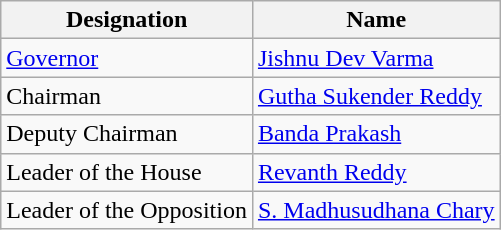<table class="wikitable">
<tr>
<th>Designation</th>
<th>Name</th>
</tr>
<tr>
<td><a href='#'>Governor</a></td>
<td><a href='#'>Jishnu Dev Varma</a></td>
</tr>
<tr>
<td>Chairman</td>
<td><a href='#'>Gutha Sukender Reddy</a><br></td>
</tr>
<tr>
<td>Deputy Chairman</td>
<td><a href='#'>Banda Prakash</a><br></td>
</tr>
<tr>
<td>Leader of the House<br></td>
<td><a href='#'>Revanth Reddy</a><br></td>
</tr>
<tr>
<td>Leader of the Opposition</td>
<td><a href='#'>S. Madhusudhana Chary</a><br></td>
</tr>
</table>
